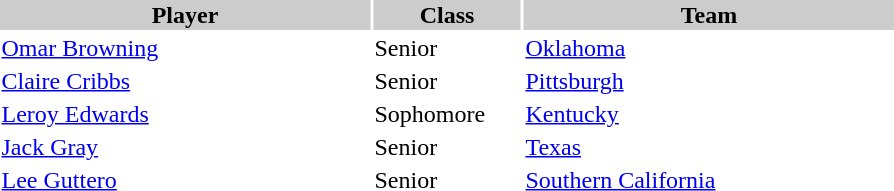<table style="width:600px" "border:'1' 'solid' 'gray'">
<tr>
<th style="background:#CCCCCC;width:40%">Player</th>
<th style="background:#CCCCCC;width:16%">Class</th>
<th style="background:#CCCCCC;width:40%">Team</th>
</tr>
<tr>
<td><a href='#'>Omar Browning</a></td>
<td>Senior</td>
<td><a href='#'>Oklahoma</a></td>
</tr>
<tr>
<td><a href='#'>Claire Cribbs</a></td>
<td>Senior</td>
<td><a href='#'>Pittsburgh</a></td>
</tr>
<tr>
<td><a href='#'>Leroy Edwards</a></td>
<td>Sophomore</td>
<td><a href='#'>Kentucky</a></td>
</tr>
<tr>
<td><a href='#'>Jack Gray</a></td>
<td>Senior</td>
<td><a href='#'>Texas</a></td>
</tr>
<tr>
<td><a href='#'>Lee Guttero</a></td>
<td>Senior</td>
<td><a href='#'>Southern California</a></td>
</tr>
</table>
